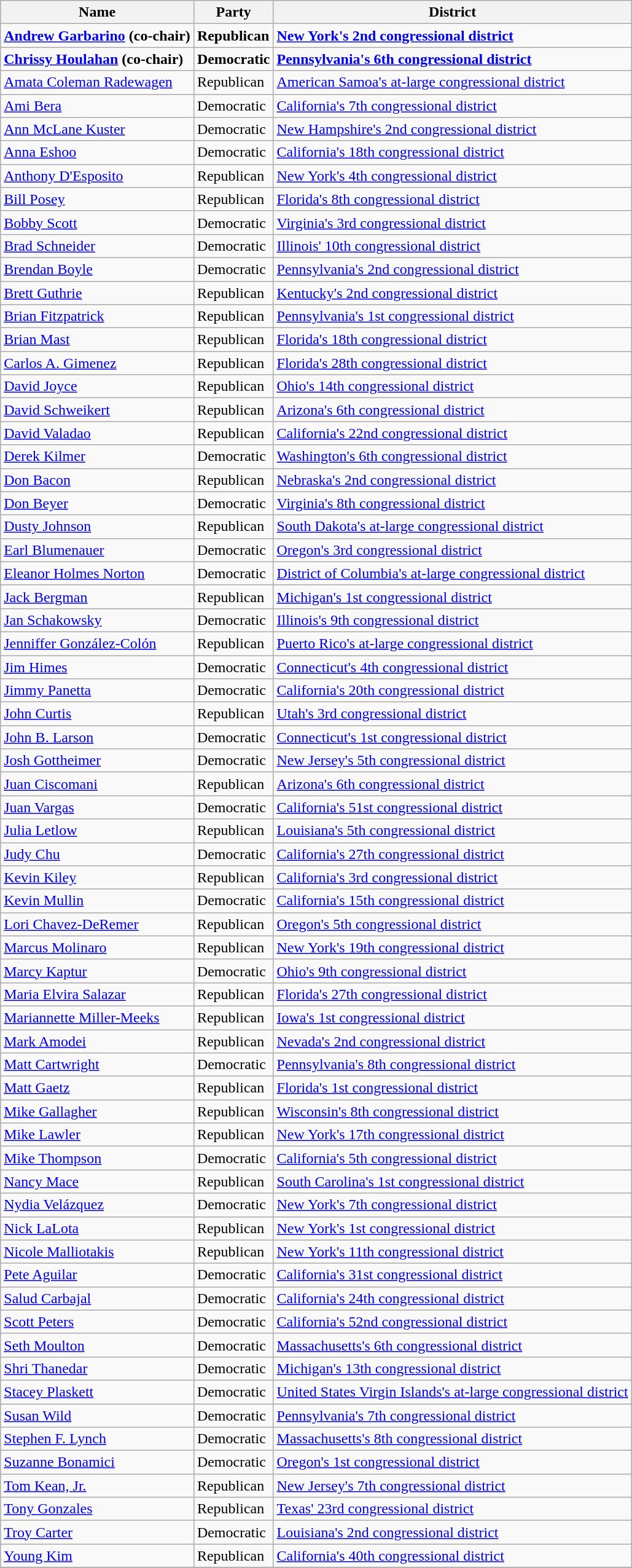<table class="wikitable sortable" border="1" id="climatesolutionscaucus">
<tr>
<th scope="col">Name</th>
<th scope="col">Party</th>
<th scope="col">District</th>
</tr>
<tr>
<td><strong><a href='#'>Andrew Garbarino</a> (co-chair)</strong></td>
<td><strong>Republican</strong></td>
<td><strong><a href='#'>New York's 2nd congressional district</a></strong></td>
</tr>
<tr>
<td><strong><a href='#'>Chrissy Houlahan</a> (co-chair)</strong></td>
<td><strong>Democratic</strong></td>
<td><strong><a href='#'>Pennsylvania's 6th congressional district</a></strong></td>
</tr>
<tr>
<td><a href='#'>Amata Coleman Radewagen</a></td>
<td>Republican</td>
<td><a href='#'>American Samoa's at-large congressional district</a></td>
</tr>
<tr>
<td><a href='#'>Ami Bera</a></td>
<td>Democratic</td>
<td><a href='#'>California's 7th congressional district</a></td>
</tr>
<tr>
<td><a href='#'>Ann McLane Kuster</a></td>
<td>Democratic</td>
<td><a href='#'>New Hampshire's 2nd congressional district</a></td>
</tr>
<tr>
<td><a href='#'>Anna Eshoo</a></td>
<td>Democratic</td>
<td><a href='#'>California's 18th congressional district</a></td>
</tr>
<tr>
<td><a href='#'>Anthony D'Esposito</a></td>
<td>Republican</td>
<td><a href='#'>New York's 4th congressional district</a></td>
</tr>
<tr>
<td><a href='#'>Bill Posey</a></td>
<td>Republican</td>
<td><a href='#'>Florida's 8th congressional district</a></td>
</tr>
<tr>
<td><a href='#'>Bobby Scott</a></td>
<td>Democratic</td>
<td><a href='#'>Virginia's 3rd congressional district</a></td>
</tr>
<tr>
<td><a href='#'>Brad Schneider</a></td>
<td>Democratic</td>
<td><a href='#'>Illinois' 10th congressional district</a></td>
</tr>
<tr>
<td><a href='#'>Brendan Boyle</a></td>
<td>Democratic</td>
<td><a href='#'>Pennsylvania's 2nd congressional district</a></td>
</tr>
<tr>
<td><a href='#'>Brett Guthrie</a></td>
<td>Republican</td>
<td><a href='#'>Kentucky's 2nd congressional district</a></td>
</tr>
<tr>
<td><a href='#'>Brian Fitzpatrick</a></td>
<td>Republican</td>
<td><a href='#'>Pennsylvania's 1st congressional district</a></td>
</tr>
<tr>
<td><a href='#'>Brian Mast</a></td>
<td>Republican</td>
<td><a href='#'>Florida's 18th congressional district</a></td>
</tr>
<tr>
<td><a href='#'>Carlos A. Gimenez</a></td>
<td>Republican</td>
<td><a href='#'>Florida's 28th congressional district</a></td>
</tr>
<tr>
<td><a href='#'>David Joyce</a></td>
<td>Republican</td>
<td><a href='#'>Ohio's 14th congressional district</a></td>
</tr>
<tr>
<td><a href='#'>David Schweikert</a></td>
<td>Republican</td>
<td><a href='#'>Arizona's 6th congressional district</a></td>
</tr>
<tr>
<td><a href='#'>David Valadao</a></td>
<td>Republican</td>
<td><a href='#'>California's 22nd congressional district</a></td>
</tr>
<tr>
<td><a href='#'>Derek Kilmer</a></td>
<td>Democratic</td>
<td><a href='#'>Washington's 6th congressional district</a></td>
</tr>
<tr>
<td><a href='#'>Don Bacon</a></td>
<td>Republican</td>
<td><a href='#'>Nebraska's 2nd congressional district</a></td>
</tr>
<tr>
<td><a href='#'>Don Beyer</a></td>
<td>Democratic</td>
<td><a href='#'>Virginia's 8th congressional district</a></td>
</tr>
<tr>
<td><a href='#'>Dusty Johnson</a></td>
<td>Republican</td>
<td><a href='#'>South Dakota's at-large congressional district</a></td>
</tr>
<tr>
<td><a href='#'>Earl Blumenauer</a></td>
<td>Democratic</td>
<td><a href='#'>Oregon's 3rd congressional district</a></td>
</tr>
<tr>
<td><a href='#'>Eleanor Holmes Norton</a></td>
<td>Democratic</td>
<td><a href='#'>District of Columbia's at-large congressional district</a></td>
</tr>
<tr>
<td><a href='#'>Jack Bergman</a></td>
<td>Republican</td>
<td><a href='#'>Michigan's 1st congressional district</a></td>
</tr>
<tr>
<td><a href='#'>Jan Schakowsky</a></td>
<td>Democratic</td>
<td><a href='#'>Illinois's 9th congressional district</a></td>
</tr>
<tr>
<td><a href='#'>Jenniffer González-Colón</a></td>
<td>Republican</td>
<td><a href='#'>Puerto Rico's at-large congressional district</a></td>
</tr>
<tr>
<td><a href='#'>Jim Himes</a></td>
<td>Democratic</td>
<td><a href='#'>Connecticut's 4th congressional district</a></td>
</tr>
<tr>
<td><a href='#'>Jimmy Panetta</a></td>
<td>Democratic</td>
<td><a href='#'>California's 20th congressional district</a></td>
</tr>
<tr>
<td><a href='#'>John Curtis</a></td>
<td>Republican</td>
<td><a href='#'>Utah's 3rd congressional district</a></td>
</tr>
<tr>
<td><a href='#'>John B. Larson</a></td>
<td>Democratic</td>
<td><a href='#'>Connecticut's 1st congressional district</a></td>
</tr>
<tr>
<td><a href='#'>Josh Gottheimer</a></td>
<td>Democratic</td>
<td><a href='#'>New Jersey's 5th congressional district</a></td>
</tr>
<tr>
<td><a href='#'>Juan Ciscomani</a></td>
<td>Republican</td>
<td><a href='#'>Arizona's 6th congressional district</a></td>
</tr>
<tr>
<td><a href='#'>Juan Vargas</a></td>
<td>Democratic</td>
<td><a href='#'>California's 51st congressional district</a></td>
</tr>
<tr>
<td><a href='#'>Julia Letlow</a></td>
<td>Republican</td>
<td><a href='#'>Louisiana's 5th congressional district</a></td>
</tr>
<tr>
<td><a href='#'>Judy Chu</a></td>
<td>Democratic</td>
<td><a href='#'>California's 27th congressional district</a></td>
</tr>
<tr>
<td><a href='#'>Kevin Kiley</a></td>
<td>Republican</td>
<td><a href='#'>California's 3rd congressional district</a></td>
</tr>
<tr>
<td><a href='#'>Kevin Mullin</a></td>
<td>Democratic</td>
<td><a href='#'>California's 15th congressional district</a></td>
</tr>
<tr>
<td><a href='#'>Lori Chavez-DeRemer</a></td>
<td>Republican</td>
<td><a href='#'>Oregon's 5th congressional district</a></td>
</tr>
<tr>
<td><a href='#'>Marcus Molinaro</a></td>
<td>Republican</td>
<td><a href='#'>New York's 19th congressional district</a></td>
</tr>
<tr>
<td><a href='#'>Marcy Kaptur</a></td>
<td>Democratic</td>
<td><a href='#'>Ohio's 9th congressional district</a></td>
</tr>
<tr>
<td><a href='#'>Maria Elvira Salazar</a></td>
<td>Republican</td>
<td><a href='#'>Florida's 27th congressional district</a></td>
</tr>
<tr>
<td><a href='#'>Mariannette Miller-Meeks</a></td>
<td>Republican</td>
<td><a href='#'>Iowa's 1st congressional district</a></td>
</tr>
<tr>
<td><a href='#'>Mark Amodei</a></td>
<td>Republican</td>
<td><a href='#'>Nevada's 2nd congressional district</a></td>
</tr>
<tr>
<td><a href='#'>Matt Cartwright</a></td>
<td>Democratic</td>
<td><a href='#'>Pennsylvania's 8th congressional district</a></td>
</tr>
<tr>
<td><a href='#'>Matt Gaetz</a></td>
<td>Republican</td>
<td><a href='#'>Florida's 1st congressional district</a></td>
</tr>
<tr>
<td><a href='#'>Mike Gallagher</a></td>
<td>Republican</td>
<td><a href='#'>Wisconsin's 8th congressional district</a></td>
</tr>
<tr>
<td><a href='#'>Mike Lawler</a></td>
<td>Republican</td>
<td><a href='#'>New York's 17th congressional district</a></td>
</tr>
<tr>
<td><a href='#'>Mike Thompson</a></td>
<td>Democratic</td>
<td><a href='#'>California's 5th congressional district</a></td>
</tr>
<tr>
<td><a href='#'>Nancy Mace</a></td>
<td>Republican</td>
<td><a href='#'>South Carolina's 1st congressional district</a></td>
</tr>
<tr>
<td><a href='#'>Nydia Velázquez</a></td>
<td>Democratic</td>
<td><a href='#'>New York's 7th congressional district</a></td>
</tr>
<tr>
<td><a href='#'>Nick LaLota</a></td>
<td>Republican</td>
<td><a href='#'>New York's 1st congressional district</a></td>
</tr>
<tr>
<td><a href='#'>Nicole Malliotakis</a></td>
<td>Republican</td>
<td><a href='#'>New York's 11th congressional district</a></td>
</tr>
<tr>
<td><a href='#'>Pete Aguilar</a></td>
<td>Democratic</td>
<td><a href='#'>California's 31st congressional district</a></td>
</tr>
<tr>
<td><a href='#'>Salud Carbajal</a></td>
<td>Democratic</td>
<td><a href='#'>California's 24th congressional district</a></td>
</tr>
<tr>
<td><a href='#'>Scott Peters</a></td>
<td>Democratic</td>
<td><a href='#'>California's 52nd congressional district</a></td>
</tr>
<tr>
<td><a href='#'>Seth Moulton</a></td>
<td>Democratic</td>
<td><a href='#'>Massachusetts's 6th congressional district</a></td>
</tr>
<tr>
<td><a href='#'>Shri Thanedar</a></td>
<td>Democratic</td>
<td><a href='#'>Michigan's 13th congressional district</a></td>
</tr>
<tr>
<td><a href='#'>Stacey Plaskett</a></td>
<td>Democratic</td>
<td><a href='#'>United States Virgin Islands's at-large congressional district</a></td>
</tr>
<tr>
<td><a href='#'>Susan Wild</a></td>
<td>Democratic</td>
<td><a href='#'>Pennsylvania's 7th congressional district</a></td>
</tr>
<tr>
<td><a href='#'>Stephen F. Lynch</a></td>
<td>Democratic</td>
<td><a href='#'>Massachusetts's 8th congressional district</a></td>
</tr>
<tr>
<td><a href='#'>Suzanne Bonamici</a></td>
<td>Democratic</td>
<td><a href='#'>Oregon's 1st congressional district</a></td>
</tr>
<tr>
<td><a href='#'>Tom Kean, Jr.</a></td>
<td>Republican</td>
<td><a href='#'>New Jersey's 7th congressional district</a></td>
</tr>
<tr>
<td><a href='#'>Tony Gonzales</a></td>
<td>Republican</td>
<td><a href='#'>Texas' 23rd congressional district</a></td>
</tr>
<tr>
<td><a href='#'>Troy Carter</a></td>
<td>Democratic</td>
<td><a href='#'>Louisiana's 2nd congressional district</a></td>
</tr>
<tr>
<td><a href='#'>Young Kim</a></td>
<td>Republican</td>
<td><a href='#'>California's 40th congressional district</a></td>
</tr>
<tr>
</tr>
</table>
